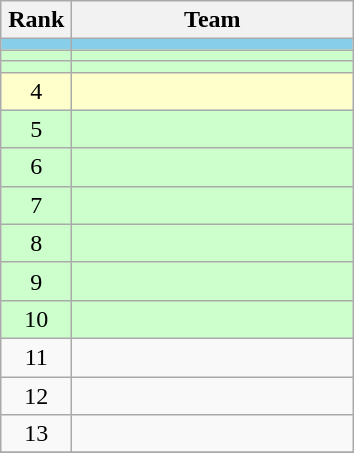<table class="wikitable" style="text-align: center;">
<tr>
<th width=40>Rank</th>
<th width=180>Team</th>
</tr>
<tr bgcolor=#87ceeb>
<td></td>
<td style="text-align:left;"></td>
</tr>
<tr bgcolor=#ccffcc>
<td></td>
<td style="text-align:left;"></td>
</tr>
<tr bgcolor=#ccffcc>
<td></td>
<td style="text-align:left;"></td>
</tr>
<tr bgcolor=#ffffcc>
<td>4</td>
<td style="text-align:left;"></td>
</tr>
<tr bgcolor=#ccffcc>
<td>5</td>
<td style="text-align:left;"></td>
</tr>
<tr bgcolor=#ccffcc>
<td>6</td>
<td style="text-align:left;"></td>
</tr>
<tr bgcolor=#ccffcc>
<td>7</td>
<td style="text-align:left;"></td>
</tr>
<tr bgcolor=#ccffcc>
<td>8</td>
<td style="text-align:left;"></td>
</tr>
<tr bgcolor=#ccffcc>
<td>9</td>
<td style="text-align:left;"></td>
</tr>
<tr bgcolor=#ccffcc>
<td>10</td>
<td style="text-align:left;"></td>
</tr>
<tr>
<td>11</td>
<td style="text-align:left;"></td>
</tr>
<tr>
<td>12</td>
<td style="text-align:left;"></td>
</tr>
<tr>
<td>13</td>
<td style="text-align:left;"></td>
</tr>
<tr align=center>
</tr>
</table>
